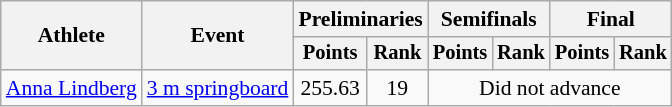<table class=wikitable style="font-size:90%">
<tr>
<th rowspan="2">Athlete</th>
<th rowspan="2">Event</th>
<th colspan="2">Preliminaries</th>
<th colspan="2">Semifinals</th>
<th colspan="2">Final</th>
</tr>
<tr style="font-size:95%">
<th>Points</th>
<th>Rank</th>
<th>Points</th>
<th>Rank</th>
<th>Points</th>
<th>Rank</th>
</tr>
<tr align=center>
<td align=left><a href='#'>Anna Lindberg</a></td>
<td align=left><a href='#'>3 m springboard</a></td>
<td>255.63</td>
<td>19</td>
<td colspan=4>Did not advance</td>
</tr>
</table>
